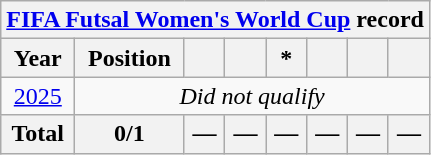<table class="wikitable" style="text-align: center;">
<tr>
<th colspan="8"><a href='#'>FIFA Futsal Women's World Cup</a> record</th>
</tr>
<tr>
<th>Year</th>
<th>Position</th>
<th></th>
<th></th>
<th>*</th>
<th></th>
<th></th>
<th></th>
</tr>
<tr>
<td> <a href='#'>2025</a></td>
<td colspan="7"><em>Did not qualify</em></td>
</tr>
<tr>
<th>Total</th>
<th>0/1</th>
<th>—</th>
<th>—</th>
<th>—</th>
<th>—</th>
<th>—</th>
<th>—</th>
</tr>
</table>
